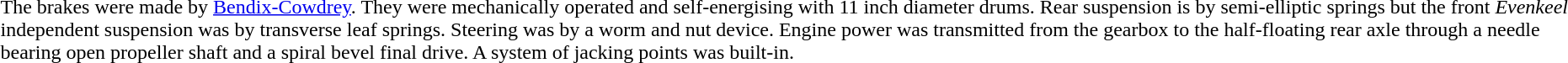<table>
<tr>
<td><br>The brakes were made by <a href='#'>Bendix-Cowdrey</a>. They were mechanically operated and self-energising with 11 inch diameter drums. Rear suspension is by semi-elliptic springs but the front <em>Evenkeel</em> independent suspension was by transverse leaf springs. Steering was by a worm and nut device. Engine power was transmitted from the gearbox to the half-floating rear axle through a needle bearing open propeller shaft and a spiral bevel final drive. A system of  jacking points was built-in.
</td>
</tr>
</table>
